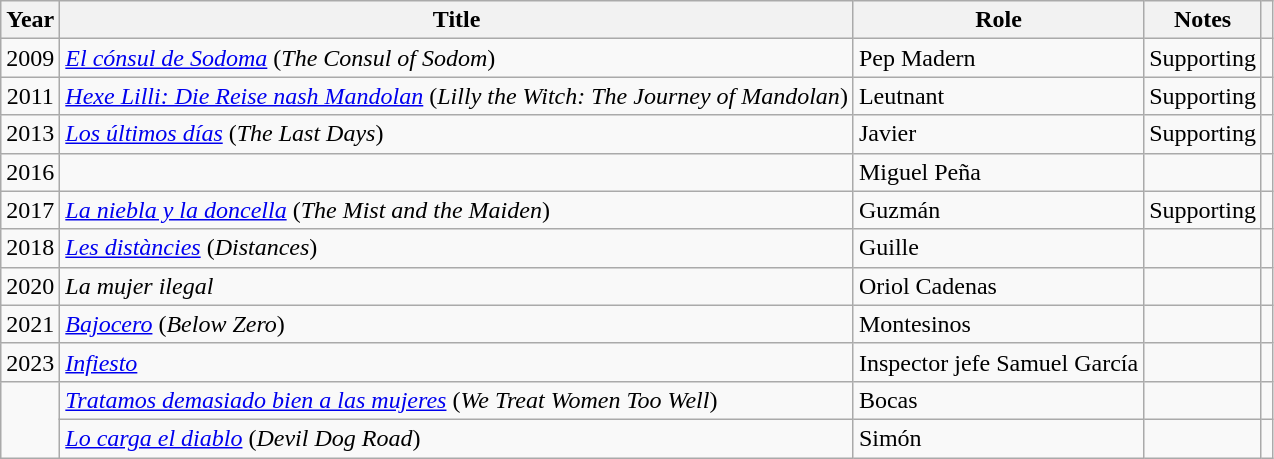<table class="wikitable sortable">
<tr>
<th>Year</th>
<th>Title</th>
<th>Role</th>
<th class="unsortable">Notes</th>
<th></th>
</tr>
<tr>
<td align = "center">2009</td>
<td><em><a href='#'>El cónsul de Sodoma</a></em> (<em>The Consul of Sodom</em>)</td>
<td>Pep Madern</td>
<td>Supporting</td>
<td align = "center"></td>
</tr>
<tr>
<td align = "center">2011</td>
<td><em><a href='#'>Hexe Lilli: Die Reise nash Mandolan</a></em> (<em>Lilly the Witch: The Journey of Mandolan</em>)</td>
<td>Leutnant</td>
<td>Supporting</td>
<td align = "center"></td>
</tr>
<tr>
<td align = "center">2013</td>
<td><em><a href='#'>Los últimos días</a></em> (<em>The Last Days</em>)</td>
<td>Javier</td>
<td>Supporting</td>
<td align = "center"></td>
</tr>
<tr>
<td align = "center">2016</td>
<td><em></em></td>
<td>Miguel Peña</td>
<td></td>
<td align = "center"></td>
</tr>
<tr>
<td align = "center">2017</td>
<td><em><a href='#'>La niebla y la doncella</a></em> (<em>The Mist and the Maiden</em>)</td>
<td>Guzmán</td>
<td>Supporting</td>
<td align = "center"></td>
</tr>
<tr>
<td align = "center">2018</td>
<td><em><a href='#'>Les distàncies</a></em> (<em>Distances</em>)</td>
<td>Guille</td>
<td></td>
<td align = "center"></td>
</tr>
<tr>
<td align = "center">2020</td>
<td><em>La mujer ilegal</em></td>
<td>Oriol Cadenas</td>
<td></td>
<td align = "center"></td>
</tr>
<tr>
<td align = "center">2021</td>
<td><em><a href='#'>Bajocero</a></em> (<em>Below Zero</em>)</td>
<td>Montesinos</td>
<td></td>
<td align = "center"></td>
</tr>
<tr>
<td align = "center">2023</td>
<td><em><a href='#'>Infiesto</a></em></td>
<td>Inspector jefe Samuel García</td>
<td></td>
<td align = "center"></td>
</tr>
<tr>
<td rowspan = "2"></td>
<td><em><a href='#'>Tratamos demasiado bien a las mujeres</a></em> (<em>We Treat Women Too Well</em>)</td>
<td>Bocas</td>
<td></td>
<td></td>
</tr>
<tr>
<td><em><a href='#'>Lo carga el diablo</a></em> (<em>Devil Dog Road</em>)</td>
<td>Simón</td>
<td></td>
<td></td>
</tr>
</table>
